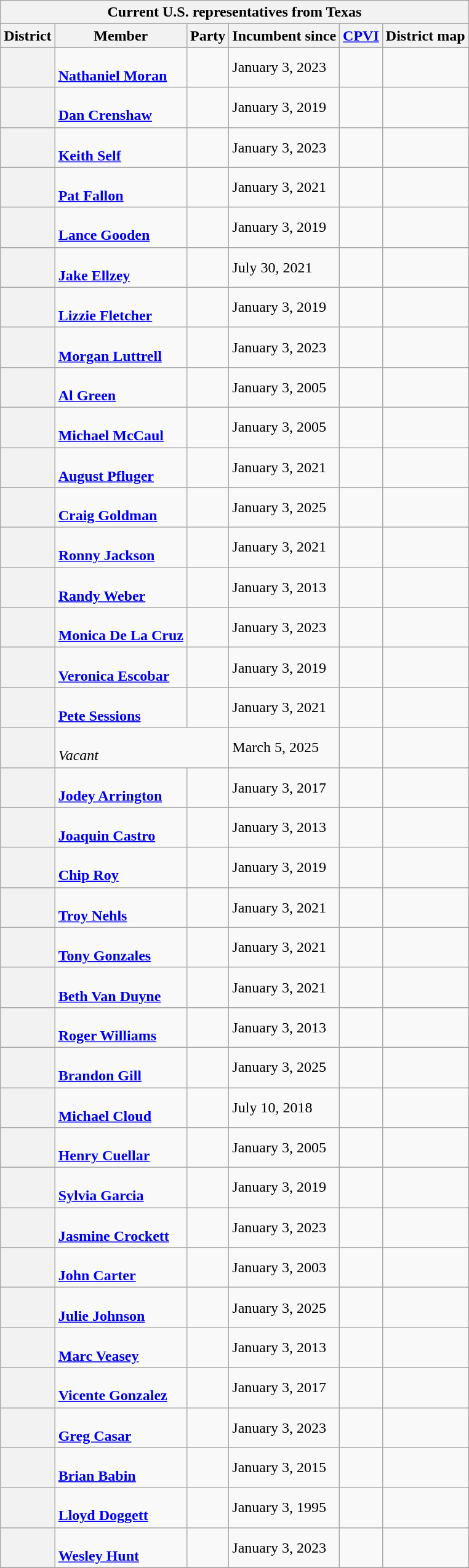<table class="wikitable sticky-header-multi sortable">
<tr>
<th colspan=6>Current U.S. representatives from Texas</th>
</tr>
<tr>
<th>District</th>
<th>Member<br></th>
<th>Party</th>
<th data-sort-type="date">Incumbent since</th>
<th data-sort-type="number"><a href='#'>CPVI</a><br></th>
<th class="unsortable">District map</th>
</tr>
<tr>
<th></th>
<td data-sort-value="Moran, Nathaniel"><br><strong><a href='#'>Nathaniel Moran</a></strong><br></td>
<td></td>
<td>January 3, 2023</td>
<td></td>
<td></td>
</tr>
<tr>
<th></th>
<td data-sort-value="Crenshaw, Dan"><br><strong><a href='#'>Dan Crenshaw</a></strong><br></td>
<td></td>
<td>January 3, 2019</td>
<td></td>
<td></td>
</tr>
<tr>
<th></th>
<td data-sort-value="Self, Keith"><br><strong><a href='#'>Keith Self</a></strong><br></td>
<td></td>
<td>January 3, 2023</td>
<td></td>
<td></td>
</tr>
<tr>
<th></th>
<td data-sort-value="Fallon, Pat"><br><strong><a href='#'>Pat Fallon</a></strong><br></td>
<td></td>
<td>January 3, 2021</td>
<td></td>
<td></td>
</tr>
<tr>
<th></th>
<td data-sort-value="Gooden, Lance"><br><strong><a href='#'>Lance Gooden</a></strong><br></td>
<td></td>
<td>January 3, 2019</td>
<td></td>
<td></td>
</tr>
<tr>
<th></th>
<td data-sort-value="Ellzey, Jake"><br><strong><a href='#'>Jake Ellzey</a></strong><br></td>
<td></td>
<td>July 30, 2021</td>
<td></td>
<td></td>
</tr>
<tr>
<th></th>
<td data-sort-value="Fletcher, Lizzie"><br><strong><a href='#'>Lizzie Fletcher</a></strong><br></td>
<td></td>
<td>January 3, 2019</td>
<td></td>
<td></td>
</tr>
<tr>
<th></th>
<td data-sort-value="Luttrell, Morgan"><br><strong><a href='#'>Morgan Luttrell</a></strong><br></td>
<td></td>
<td>January 3, 2023</td>
<td></td>
<td></td>
</tr>
<tr>
<th></th>
<td data-sort-value="Green, Al"><br><strong><a href='#'>Al Green</a></strong><br></td>
<td></td>
<td>January 3, 2005</td>
<td></td>
<td></td>
</tr>
<tr>
<th></th>
<td data-sort-value="McCaul, Michael"><br><strong><a href='#'>Michael McCaul</a></strong><br></td>
<td></td>
<td>January 3, 2005</td>
<td></td>
<td></td>
</tr>
<tr>
<th></th>
<td data-sort-value="Pfluger, August"><br><strong><a href='#'>August Pfluger</a></strong><br></td>
<td></td>
<td>January 3, 2021</td>
<td></td>
<td></td>
</tr>
<tr>
<th></th>
<td data-sort-value="Goldman, Craig"><br><strong><a href='#'>Craig Goldman</a></strong><br></td>
<td></td>
<td>January 3, 2025</td>
<td></td>
<td></td>
</tr>
<tr>
<th></th>
<td data-sort-value="Jackson, Ronny"><br><strong><a href='#'>Ronny Jackson</a></strong><br></td>
<td></td>
<td>January 3, 2021</td>
<td></td>
<td></td>
</tr>
<tr>
<th></th>
<td data-sort-value="Weber, Randy"><br><strong><a href='#'>Randy Weber</a></strong><br></td>
<td></td>
<td>January 3, 2013</td>
<td></td>
<td></td>
</tr>
<tr>
<th></th>
<td data-sort-value="De La Cruz, Monica"><br><strong><a href='#'>Monica De La Cruz</a></strong><br></td>
<td></td>
<td>January 3, 2023</td>
<td></td>
<td></td>
</tr>
<tr>
<th></th>
<td data-sort-value="Escobar, Veronica"><br><strong><a href='#'>Veronica Escobar</a></strong><br></td>
<td></td>
<td>January 3, 2019</td>
<td></td>
<td></td>
</tr>
<tr>
<th></th>
<td data-sort-value="Sessions, Pete"><br><strong><a href='#'>Pete Sessions</a></strong><br></td>
<td></td>
<td>January 3, 2021</td>
<td></td>
<td></td>
</tr>
<tr>
<th></th>
<td colspan=2><br><em>Vacant</em><br></td>
<td>March 5, 2025</td>
<td></td>
<td></td>
</tr>
<tr>
<th></th>
<td data-sort-value="Arrington, Jodey"><br><strong><a href='#'>Jodey Arrington</a></strong><br></td>
<td></td>
<td>January 3, 2017</td>
<td></td>
<td></td>
</tr>
<tr>
<th></th>
<td data-sort-value="Castro, Joaquin"><br><strong><a href='#'>Joaquin Castro</a></strong><br></td>
<td></td>
<td>January 3, 2013</td>
<td></td>
<td></td>
</tr>
<tr>
<th></th>
<td data-sort-value="Roy, Chip"><br><strong><a href='#'>Chip Roy</a></strong><br></td>
<td></td>
<td>January 3, 2019</td>
<td></td>
<td></td>
</tr>
<tr>
<th></th>
<td data-sort-value="Nehls, Troy"><br><strong><a href='#'>Troy Nehls</a></strong><br></td>
<td></td>
<td>January 3, 2021</td>
<td></td>
<td></td>
</tr>
<tr>
<th></th>
<td data-sort-value="Gonzales, Tony"><br><strong><a href='#'>Tony Gonzales</a></strong><br></td>
<td></td>
<td>January 3, 2021</td>
<td></td>
<td></td>
</tr>
<tr>
<th></th>
<td data-sort-value="Van Duyne, Beth"><br><strong><a href='#'>Beth Van Duyne</a></strong><br></td>
<td></td>
<td>January 3, 2021</td>
<td></td>
<td></td>
</tr>
<tr>
<th></th>
<td data-sort-value="Williams, Roger"><br><strong><a href='#'>Roger Williams</a></strong><br></td>
<td></td>
<td>January 3, 2013</td>
<td></td>
<td></td>
</tr>
<tr>
<th></th>
<td data-sort-value="Gill, Brandon"><br><strong><a href='#'>Brandon Gill</a></strong><br></td>
<td></td>
<td>January 3, 2025</td>
<td></td>
<td></td>
</tr>
<tr>
<th></th>
<td data-sort-value="Cloud, Michael"><br><strong><a href='#'>Michael Cloud</a></strong><br></td>
<td></td>
<td>July 10, 2018</td>
<td></td>
<td></td>
</tr>
<tr>
<th></th>
<td data-sort-value="Cuellar, Henry"><br><strong><a href='#'>Henry Cuellar</a></strong><br></td>
<td></td>
<td>January 3, 2005</td>
<td></td>
<td></td>
</tr>
<tr>
<th></th>
<td data-sort-value="Garcia, Sylvia"><br><strong><a href='#'>Sylvia Garcia</a></strong><br></td>
<td></td>
<td>January 3, 2019</td>
<td></td>
<td></td>
</tr>
<tr>
<th></th>
<td data-sort-value="Crockett, Jasmine"><br><strong><a href='#'>Jasmine Crockett</a></strong><br></td>
<td></td>
<td>January 3, 2023</td>
<td></td>
<td></td>
</tr>
<tr>
<th></th>
<td data-sort-value="Carter, John"><br><strong><a href='#'>John Carter</a></strong><br></td>
<td></td>
<td>January 3, 2003</td>
<td></td>
<td></td>
</tr>
<tr>
<th></th>
<td data-sort-value="Johnson, Julie"><br><strong><a href='#'>Julie Johnson</a></strong><br></td>
<td></td>
<td>January 3, 2025</td>
<td></td>
<td></td>
</tr>
<tr>
<th></th>
<td data-sort-value="Veasey, Marc"><br><strong><a href='#'>Marc Veasey</a></strong><br></td>
<td></td>
<td>January 3, 2013</td>
<td></td>
<td></td>
</tr>
<tr>
<th></th>
<td data-sort-value="Gonzalez, Vicente"><br><strong><a href='#'>Vicente Gonzalez</a></strong><br></td>
<td></td>
<td>January 3, 2017</td>
<td></td>
<td></td>
</tr>
<tr>
<th></th>
<td data-sort-value="Casar, Greg"><br><strong><a href='#'>Greg Casar</a></strong><br></td>
<td></td>
<td>January 3, 2023</td>
<td></td>
<td></td>
</tr>
<tr>
<th></th>
<td data-sort-value="Babin, Brian"><br><strong><a href='#'>Brian Babin</a></strong><br></td>
<td></td>
<td>January 3, 2015</td>
<td></td>
<td></td>
</tr>
<tr>
<th></th>
<td data-sort-value="Doggett, Lloyd"><br><strong><a href='#'>Lloyd Doggett</a></strong><br></td>
<td></td>
<td>January 3, 1995</td>
<td></td>
<td></td>
</tr>
<tr>
<th></th>
<td data-sort-value="Hunt, Wesley"><br><strong><a href='#'>Wesley Hunt</a></strong><br></td>
<td></td>
<td>January 3, 2023</td>
<td></td>
<td></td>
</tr>
<tr>
</tr>
</table>
